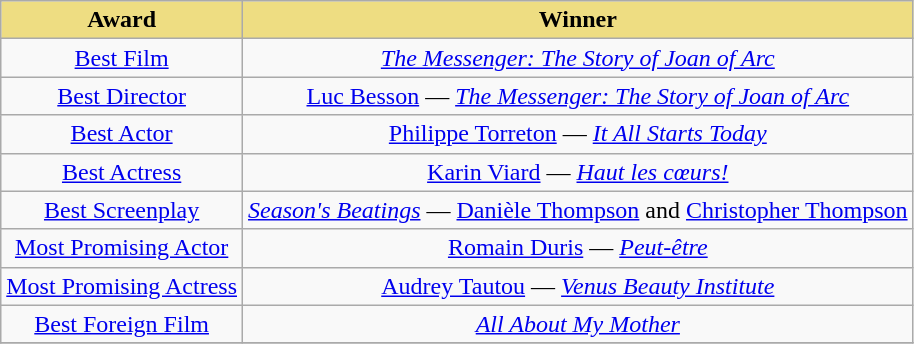<table class="wikitable" border="1">
<tr>
<th style="background:#EEDD82;">Award</th>
<th style="background:#EEDD82;">Winner</th>
</tr>
<tr>
<td align="center" valign="center"><a href='#'>Best Film</a></td>
<td align="center" valign="center"><em><a href='#'>The Messenger: The Story of Joan of Arc</a></em></td>
</tr>
<tr>
<td align="center" valign="center"><a href='#'>Best Director</a></td>
<td align="center" valign="center"><a href='#'>Luc Besson</a> — <em><a href='#'>The Messenger: The Story of Joan of Arc</a></em></td>
</tr>
<tr>
<td align="center" valign="center"><a href='#'>Best Actor</a></td>
<td align="center" valign="center"><a href='#'>Philippe Torreton</a> — <em><a href='#'>It All Starts Today</a></em></td>
</tr>
<tr>
<td align="center" valign="center"><a href='#'>Best Actress</a></td>
<td align="center" valign="center"><a href='#'>Karin Viard</a> — <em><a href='#'>Haut les cœurs!</a></em></td>
</tr>
<tr>
<td align="center" valign="center"><a href='#'>Best Screenplay</a></td>
<td align="center" valign="center"><em><a href='#'>Season's Beatings</a></em> — <a href='#'>Danièle Thompson</a> and <a href='#'>Christopher Thompson</a></td>
</tr>
<tr>
<td align="center" valign="center"><a href='#'>Most Promising Actor</a></td>
<td align="center" valign="center"><a href='#'>Romain Duris</a> — <em><a href='#'>Peut-être</a></em></td>
</tr>
<tr>
<td align="center" valign="center"><a href='#'>Most Promising Actress</a></td>
<td align="center" valign="center"><a href='#'>Audrey Tautou</a> — <em><a href='#'>Venus Beauty Institute</a></em></td>
</tr>
<tr>
<td align="center" valign="center"><a href='#'>Best Foreign Film</a></td>
<td align="center" valign="center"><em><a href='#'>All About My Mother</a></em></td>
</tr>
<tr>
</tr>
</table>
